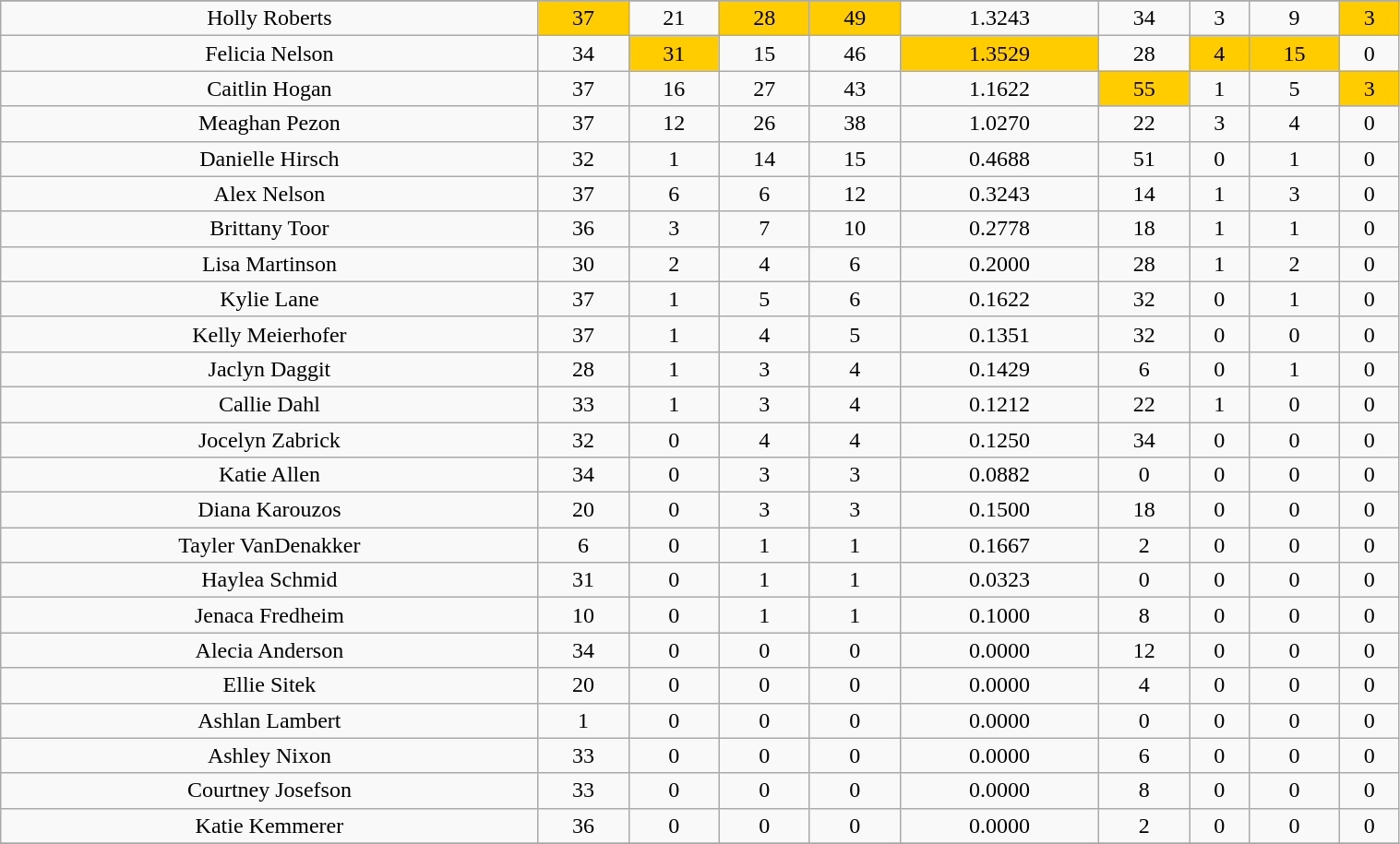<table class="wikitable" width="80%">
<tr align="center">
</tr>
<tr align="center" bgcolor="">
<td>Holly Roberts</td>
<td bgcolor="#FFCC00">37</td>
<td>21</td>
<td bgcolor="#FFCC00">28</td>
<td bgcolor="#FFCC00">49</td>
<td>1.3243</td>
<td>34</td>
<td>3</td>
<td>9</td>
<td bgcolor="#FFCC00">3</td>
</tr>
<tr align="center" bgcolor="">
<td>Felicia Nelson</td>
<td>34</td>
<td bgcolor="#FFCC00">31</td>
<td>15</td>
<td>46</td>
<td bgcolor="#FFCC00">1.3529</td>
<td>28</td>
<td bgcolor="#FFCC00">4</td>
<td bgcolor="#FFCC00">15</td>
<td>0</td>
</tr>
<tr align="center" bgcolor="">
<td>Caitlin Hogan</td>
<td>37</td>
<td>16</td>
<td>27</td>
<td>43</td>
<td>1.1622</td>
<td bgcolor="#FFCC00">55</td>
<td>1</td>
<td>5</td>
<td bgcolor="#FFCC00">3</td>
</tr>
<tr align="center" bgcolor="">
<td>Meaghan Pezon</td>
<td>37</td>
<td>12</td>
<td>26</td>
<td>38</td>
<td>1.0270</td>
<td>22</td>
<td>3</td>
<td>4</td>
<td>0</td>
</tr>
<tr align="center" bgcolor="">
<td>Danielle Hirsch</td>
<td>32</td>
<td>1</td>
<td>14</td>
<td>15</td>
<td>0.4688</td>
<td>51</td>
<td>0</td>
<td>1</td>
<td>0</td>
</tr>
<tr align="center" bgcolor="">
<td>Alex Nelson</td>
<td>37</td>
<td>6</td>
<td>6</td>
<td>12</td>
<td>0.3243</td>
<td>14</td>
<td>1</td>
<td>3</td>
<td>0</td>
</tr>
<tr align="center" bgcolor="">
<td>Brittany Toor</td>
<td>36</td>
<td>3</td>
<td>7</td>
<td>10</td>
<td>0.2778</td>
<td>18</td>
<td>1</td>
<td>1</td>
<td>0</td>
</tr>
<tr align="center" bgcolor="">
<td>Lisa Martinson</td>
<td>30</td>
<td>2</td>
<td>4</td>
<td>6</td>
<td>0.2000</td>
<td>28</td>
<td>1</td>
<td>2</td>
<td>0</td>
</tr>
<tr align="center" bgcolor="">
<td>Kylie Lane</td>
<td>37</td>
<td>1</td>
<td>5</td>
<td>6</td>
<td>0.1622</td>
<td>32</td>
<td>0</td>
<td>1</td>
<td>0</td>
</tr>
<tr align="center" bgcolor="">
<td>Kelly Meierhofer</td>
<td>37</td>
<td>1</td>
<td>4</td>
<td>5</td>
<td>0.1351</td>
<td>32</td>
<td>0</td>
<td>0</td>
<td>0</td>
</tr>
<tr align="center" bgcolor="">
<td>Jaclyn Daggit</td>
<td>28</td>
<td>1</td>
<td>3</td>
<td>4</td>
<td>0.1429</td>
<td>6</td>
<td>0</td>
<td>1</td>
<td>0</td>
</tr>
<tr align="center" bgcolor="">
<td>Callie Dahl</td>
<td>33</td>
<td>1</td>
<td>3</td>
<td>4</td>
<td>0.1212</td>
<td>22</td>
<td>1</td>
<td>0</td>
<td>0</td>
</tr>
<tr align="center" bgcolor="">
<td>Jocelyn Zabrick</td>
<td>32</td>
<td>0</td>
<td>4</td>
<td>4</td>
<td>0.1250</td>
<td>34</td>
<td>0</td>
<td>0</td>
<td>0</td>
</tr>
<tr align="center" bgcolor="">
<td>Katie Allen</td>
<td>34</td>
<td>0</td>
<td>3</td>
<td>3</td>
<td>0.0882</td>
<td>0</td>
<td>0</td>
<td>0</td>
<td>0</td>
</tr>
<tr align="center" bgcolor="">
<td>Diana Karouzos</td>
<td>20</td>
<td>0</td>
<td>3</td>
<td>3</td>
<td>0.1500</td>
<td>18</td>
<td>0</td>
<td>0</td>
<td>0</td>
</tr>
<tr align="center" bgcolor="">
<td>Tayler VanDenakker</td>
<td>6</td>
<td>0</td>
<td>1</td>
<td>1</td>
<td>0.1667</td>
<td>2</td>
<td>0</td>
<td>0</td>
<td>0</td>
</tr>
<tr align="center" bgcolor="">
<td>Haylea Schmid</td>
<td>31</td>
<td>0</td>
<td>1</td>
<td>1</td>
<td>0.0323</td>
<td>0</td>
<td>0</td>
<td>0</td>
<td>0</td>
</tr>
<tr align="center" bgcolor="">
<td>Jenaca Fredheim</td>
<td>10</td>
<td>0</td>
<td>1</td>
<td>1</td>
<td>0.1000</td>
<td>8</td>
<td>0</td>
<td>0</td>
<td>0</td>
</tr>
<tr align="center" bgcolor="">
<td>Alecia Anderson</td>
<td>34</td>
<td>0</td>
<td>0</td>
<td>0</td>
<td>0.0000</td>
<td>12</td>
<td>0</td>
<td>0</td>
<td>0</td>
</tr>
<tr align="center" bgcolor="">
<td>Ellie Sitek</td>
<td>20</td>
<td>0</td>
<td>0</td>
<td>0</td>
<td>0.0000</td>
<td>4</td>
<td>0</td>
<td>0</td>
<td>0</td>
</tr>
<tr align="center" bgcolor="">
<td>Ashlan Lambert</td>
<td>1</td>
<td>0</td>
<td>0</td>
<td>0</td>
<td>0.0000</td>
<td>0</td>
<td>0</td>
<td>0</td>
<td>0</td>
</tr>
<tr align="center" bgcolor="">
<td>Ashley Nixon</td>
<td>33</td>
<td>0</td>
<td>0</td>
<td>0</td>
<td>0.0000</td>
<td>6</td>
<td>0</td>
<td>0</td>
<td>0</td>
</tr>
<tr align="center" bgcolor="">
<td>Courtney Josefson</td>
<td>33</td>
<td>0</td>
<td>0</td>
<td>0</td>
<td>0.0000</td>
<td>8</td>
<td>0</td>
<td>0</td>
<td>0</td>
</tr>
<tr align="center" bgcolor="">
<td>Katie Kemmerer</td>
<td>36</td>
<td>0</td>
<td>0</td>
<td>0</td>
<td>0.0000</td>
<td>2</td>
<td>0</td>
<td>0</td>
<td>0</td>
</tr>
<tr align="center" bgcolor="">
</tr>
</table>
